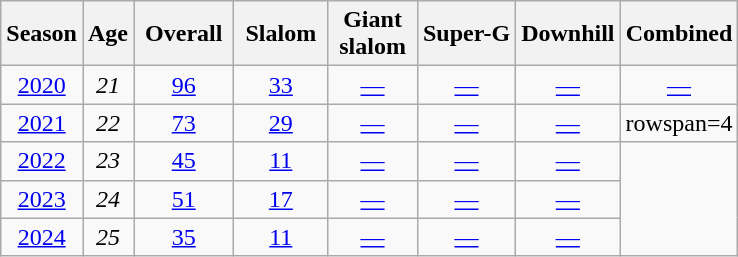<table class=wikitable style="text-align:center">
<tr>
<th>Season</th>
<th>Age</th>
<th> Overall </th>
<th> Slalom </th>
<th>Giant<br> slalom </th>
<th>Super-G</th>
<th>Downhill</th>
<th>Combined</th>
</tr>
<tr>
<td><a href='#'>2020</a></td>
<td><em>21</em></td>
<td><a href='#'>96</a></td>
<td><a href='#'>33</a></td>
<td><a href='#'>—</a></td>
<td><a href='#'>—</a></td>
<td><a href='#'>—</a></td>
<td><a href='#'>—</a></td>
</tr>
<tr>
<td><a href='#'>2021</a></td>
<td><em>22</em></td>
<td><a href='#'>73</a></td>
<td><a href='#'>29</a></td>
<td><a href='#'>—</a></td>
<td><a href='#'>—</a></td>
<td><a href='#'>—</a></td>
<td>rowspan=4 </td>
</tr>
<tr>
<td><a href='#'>2022</a></td>
<td><em>23</em></td>
<td><a href='#'>45</a></td>
<td><a href='#'>11</a></td>
<td><a href='#'>—</a></td>
<td><a href='#'>—</a></td>
<td><a href='#'>—</a></td>
</tr>
<tr>
<td><a href='#'>2023</a></td>
<td><em>24</em></td>
<td><a href='#'>51</a></td>
<td><a href='#'>17</a></td>
<td><a href='#'>—</a></td>
<td><a href='#'>—</a></td>
<td><a href='#'>—</a></td>
</tr>
<tr>
<td><a href='#'>2024</a></td>
<td><em>25</em></td>
<td><a href='#'>35</a></td>
<td><a href='#'>11</a></td>
<td><a href='#'>—</a></td>
<td><a href='#'>—</a></td>
<td><a href='#'>—</a></td>
</tr>
</table>
